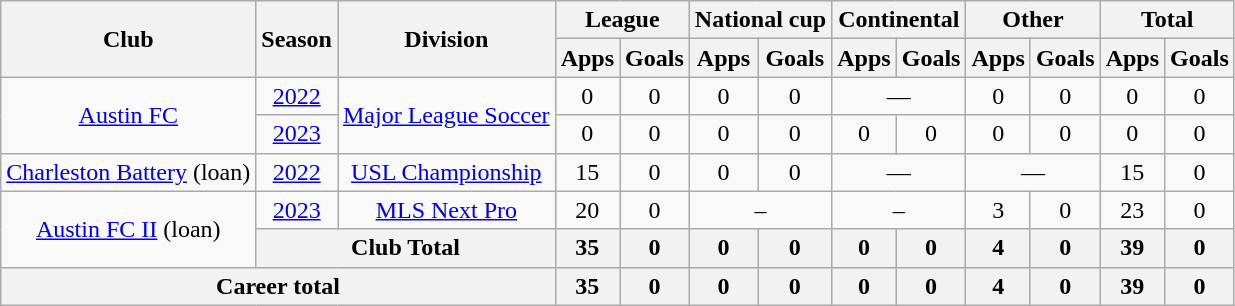<table class=wikitable style=text-align:center>
<tr>
<th rowspan=2>Club</th>
<th rowspan=2>Season</th>
<th rowspan=2>Division</th>
<th colspan=2>League</th>
<th colspan=2>National cup</th>
<th colspan=2>Continental</th>
<th colspan=2>Other</th>
<th colspan=2>Total</th>
</tr>
<tr>
<th>Apps</th>
<th>Goals</th>
<th>Apps</th>
<th>Goals</th>
<th>Apps</th>
<th>Goals</th>
<th>Apps</th>
<th>Goals</th>
<th>Apps</th>
<th>Goals</th>
</tr>
<tr>
<td rowspan=2><a href='#'>Austin FC</a></td>
<td><a href='#'>2022</a></td>
<td rowspan=2><a href='#'>Major League Soccer</a></td>
<td>0</td>
<td>0</td>
<td>0</td>
<td>0</td>
<td colspan=2>—</td>
<td>0</td>
<td>0</td>
<td>0</td>
<td>0</td>
</tr>
<tr>
<td><a href='#'>2023</a></td>
<td>0</td>
<td>0</td>
<td>0</td>
<td>0</td>
<td>0</td>
<td>0</td>
<td>0</td>
<td>0</td>
<td>0</td>
<td>0</td>
</tr>
<tr>
<td><a href='#'>Charleston Battery</a> (loan)</td>
<td><a href='#'>2022</a></td>
<td><a href='#'>USL Championship</a></td>
<td>15</td>
<td>0</td>
<td>0</td>
<td>0</td>
<td colspan=2>—</td>
<td colspan=2>—</td>
<td>15</td>
<td>0</td>
</tr>
<tr>
<td rowspan=2><a href='#'>Austin FC II</a> (loan)</td>
<td><a href='#'>2023</a></td>
<td><a href='#'>MLS Next Pro</a></td>
<td>20</td>
<td>0</td>
<td colspan="2">–</td>
<td colspan="2">–</td>
<td>3</td>
<td>0</td>
<td>23</td>
<td>0</td>
</tr>
<tr>
<th colspan=2>Club Total</th>
<th>35</th>
<th>0</th>
<th>0</th>
<th>0</th>
<th>0</th>
<th>0</th>
<th>4</th>
<th>0</th>
<th>39</th>
<th>0</th>
</tr>
<tr>
<th colspan=3>Career total</th>
<th>35</th>
<th>0</th>
<th>0</th>
<th>0</th>
<th>0</th>
<th>0</th>
<th>4</th>
<th>0</th>
<th>39</th>
<th>0</th>
</tr>
</table>
